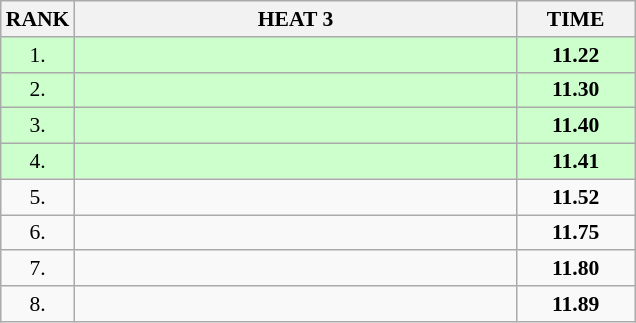<table class="wikitable" style="border-collapse: collapse; font-size: 90%;">
<tr>
<th>RANK</th>
<th style="width: 20em">HEAT 3</th>
<th style="width: 5em">TIME</th>
</tr>
<tr style="background:#ccffcc;">
<td align="center">1.</td>
<td></td>
<td align="center"><strong>11.22</strong></td>
</tr>
<tr style="background:#ccffcc;">
<td align="center">2.</td>
<td></td>
<td align="center"><strong>11.30</strong></td>
</tr>
<tr style="background:#ccffcc;">
<td align="center">3.</td>
<td></td>
<td align="center"><strong>11.40</strong></td>
</tr>
<tr style="background:#ccffcc;">
<td align="center">4.</td>
<td></td>
<td align="center"><strong>11.41</strong></td>
</tr>
<tr>
<td align="center">5.</td>
<td></td>
<td align="center"><strong>11.52</strong></td>
</tr>
<tr>
<td align="center">6.</td>
<td></td>
<td align="center"><strong>11.75</strong></td>
</tr>
<tr>
<td align="center">7.</td>
<td></td>
<td align="center"><strong>11.80</strong></td>
</tr>
<tr>
<td align="center">8.</td>
<td></td>
<td align="center"><strong>11.89</strong></td>
</tr>
</table>
